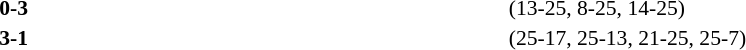<table width=100% cellspacing=1>
<tr>
<th width=20%></th>
<th width=12%></th>
<th width=20%></th>
<th width=33%></th>
<td></td>
</tr>
<tr style=font-size:90%>
<td align=right></td>
<td align=center><strong>0-3</strong></td>
<td></td>
<td>(13-25, 8-25, 14-25)</td>
<td></td>
</tr>
<tr style=font-size:90%>
<td align=right></td>
<td align=center><strong>3-1</strong></td>
<td></td>
<td>(25-17, 25-13, 21-25, 25-7)</td>
</tr>
</table>
